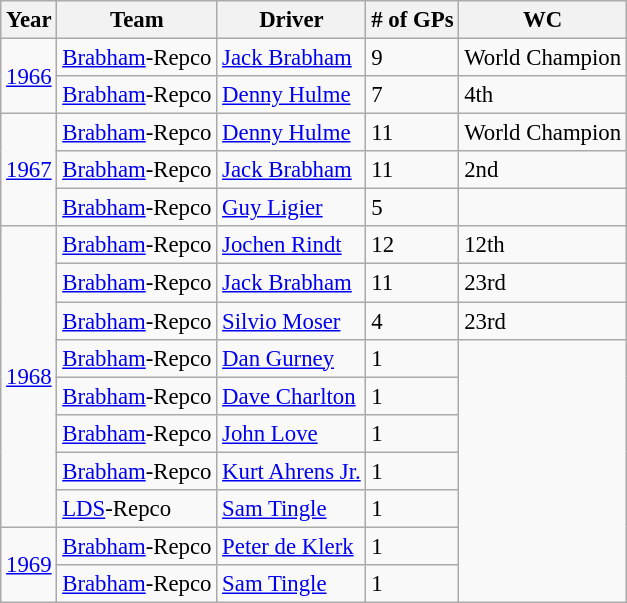<table class="wikitable" style="font-size: 95%;">
<tr>
<th>Year</th>
<th>Team</th>
<th>Driver</th>
<th># of GPs</th>
<th>WC</th>
</tr>
<tr>
<td rowspan=2><a href='#'>1966</a></td>
<td><a href='#'>Brabham</a>-Repco</td>
<td><a href='#'>Jack Brabham</a></td>
<td>9</td>
<td>World Champion</td>
</tr>
<tr>
<td><a href='#'>Brabham</a>-Repco</td>
<td><a href='#'>Denny Hulme</a></td>
<td>7</td>
<td>4th</td>
</tr>
<tr>
<td rowspan=3><a href='#'>1967</a></td>
<td><a href='#'>Brabham</a>-Repco</td>
<td><a href='#'>Denny Hulme</a></td>
<td>11</td>
<td>World Champion</td>
</tr>
<tr>
<td><a href='#'>Brabham</a>-Repco</td>
<td><a href='#'>Jack Brabham</a></td>
<td>11</td>
<td>2nd</td>
</tr>
<tr>
<td><a href='#'>Brabham</a>-Repco</td>
<td><a href='#'>Guy Ligier</a></td>
<td>5</td>
</tr>
<tr>
<td rowspan=8><a href='#'>1968</a></td>
<td><a href='#'>Brabham</a>-Repco</td>
<td><a href='#'>Jochen Rindt</a></td>
<td>12</td>
<td>12th</td>
</tr>
<tr>
<td><a href='#'>Brabham</a>-Repco</td>
<td><a href='#'>Jack Brabham</a></td>
<td>11</td>
<td>23rd</td>
</tr>
<tr>
<td><a href='#'>Brabham</a>-Repco</td>
<td><a href='#'>Silvio Moser</a></td>
<td>4</td>
<td>23rd</td>
</tr>
<tr>
<td><a href='#'>Brabham</a>-Repco</td>
<td><a href='#'>Dan Gurney</a></td>
<td>1</td>
</tr>
<tr>
<td><a href='#'>Brabham</a>-Repco</td>
<td><a href='#'>Dave Charlton</a></td>
<td>1</td>
</tr>
<tr>
<td><a href='#'>Brabham</a>-Repco</td>
<td><a href='#'>John Love</a></td>
<td>1</td>
</tr>
<tr>
<td><a href='#'>Brabham</a>-Repco</td>
<td><a href='#'>Kurt Ahrens Jr.</a></td>
<td>1</td>
</tr>
<tr>
<td><a href='#'>LDS</a>-Repco</td>
<td><a href='#'>Sam Tingle</a></td>
<td>1</td>
</tr>
<tr>
<td rowspan=2><a href='#'>1969</a></td>
<td><a href='#'>Brabham</a>-Repco</td>
<td><a href='#'>Peter de Klerk</a></td>
<td>1</td>
</tr>
<tr>
<td><a href='#'>Brabham</a>-Repco</td>
<td><a href='#'>Sam Tingle</a></td>
<td>1</td>
</tr>
</table>
